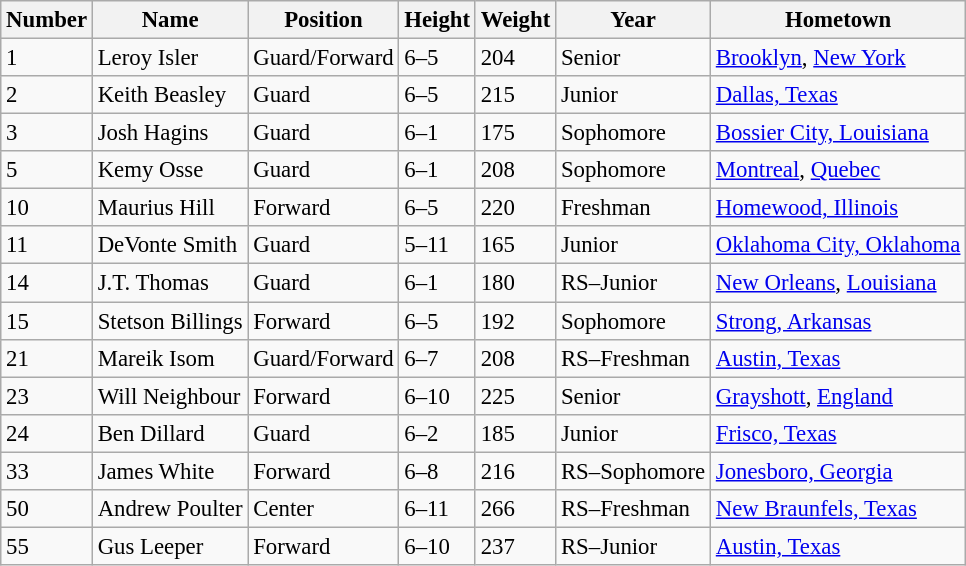<table class="wikitable sortable" style="font-size: 95%;">
<tr>
<th>Number</th>
<th>Name</th>
<th>Position</th>
<th>Height</th>
<th>Weight</th>
<th>Year</th>
<th>Hometown</th>
</tr>
<tr>
<td>1</td>
<td>Leroy Isler</td>
<td>Guard/Forward</td>
<td>6–5</td>
<td>204</td>
<td>Senior</td>
<td><a href='#'>Brooklyn</a>, <a href='#'>New York</a></td>
</tr>
<tr>
<td>2</td>
<td>Keith Beasley</td>
<td>Guard</td>
<td>6–5</td>
<td>215</td>
<td>Junior</td>
<td><a href='#'>Dallas, Texas</a></td>
</tr>
<tr>
<td>3</td>
<td>Josh Hagins</td>
<td>Guard</td>
<td>6–1</td>
<td>175</td>
<td>Sophomore</td>
<td><a href='#'>Bossier City, Louisiana</a></td>
</tr>
<tr>
<td>5</td>
<td>Kemy Osse</td>
<td>Guard</td>
<td>6–1</td>
<td>208</td>
<td>Sophomore</td>
<td><a href='#'>Montreal</a>, <a href='#'>Quebec</a></td>
</tr>
<tr>
<td>10</td>
<td>Maurius Hill</td>
<td>Forward</td>
<td>6–5</td>
<td>220</td>
<td>Freshman</td>
<td><a href='#'>Homewood, Illinois</a></td>
</tr>
<tr>
<td>11</td>
<td>DeVonte Smith</td>
<td>Guard</td>
<td>5–11</td>
<td>165</td>
<td>Junior</td>
<td><a href='#'>Oklahoma City, Oklahoma</a></td>
</tr>
<tr>
<td>14</td>
<td>J.T. Thomas</td>
<td>Guard</td>
<td>6–1</td>
<td>180</td>
<td>RS–Junior</td>
<td><a href='#'>New Orleans</a>, <a href='#'>Louisiana</a></td>
</tr>
<tr>
<td>15</td>
<td>Stetson Billings</td>
<td>Forward</td>
<td>6–5</td>
<td>192</td>
<td>Sophomore</td>
<td><a href='#'>Strong, Arkansas</a></td>
</tr>
<tr>
<td>21</td>
<td>Mareik Isom</td>
<td>Guard/Forward</td>
<td>6–7</td>
<td>208</td>
<td>RS–Freshman</td>
<td><a href='#'>Austin, Texas</a></td>
</tr>
<tr>
<td>23</td>
<td>Will Neighbour</td>
<td>Forward</td>
<td>6–10</td>
<td>225</td>
<td>Senior</td>
<td><a href='#'>Grayshott</a>, <a href='#'>England</a></td>
</tr>
<tr>
<td>24</td>
<td>Ben Dillard</td>
<td>Guard</td>
<td>6–2</td>
<td>185</td>
<td>Junior</td>
<td><a href='#'>Frisco, Texas</a></td>
</tr>
<tr>
<td>33</td>
<td>James White</td>
<td>Forward</td>
<td>6–8</td>
<td>216</td>
<td>RS–Sophomore</td>
<td><a href='#'>Jonesboro, Georgia</a></td>
</tr>
<tr>
<td>50</td>
<td>Andrew Poulter</td>
<td>Center</td>
<td>6–11</td>
<td>266</td>
<td>RS–Freshman</td>
<td><a href='#'>New Braunfels, Texas</a></td>
</tr>
<tr>
<td>55</td>
<td>Gus Leeper</td>
<td>Forward</td>
<td>6–10</td>
<td>237</td>
<td>RS–Junior</td>
<td><a href='#'>Austin, Texas</a></td>
</tr>
</table>
